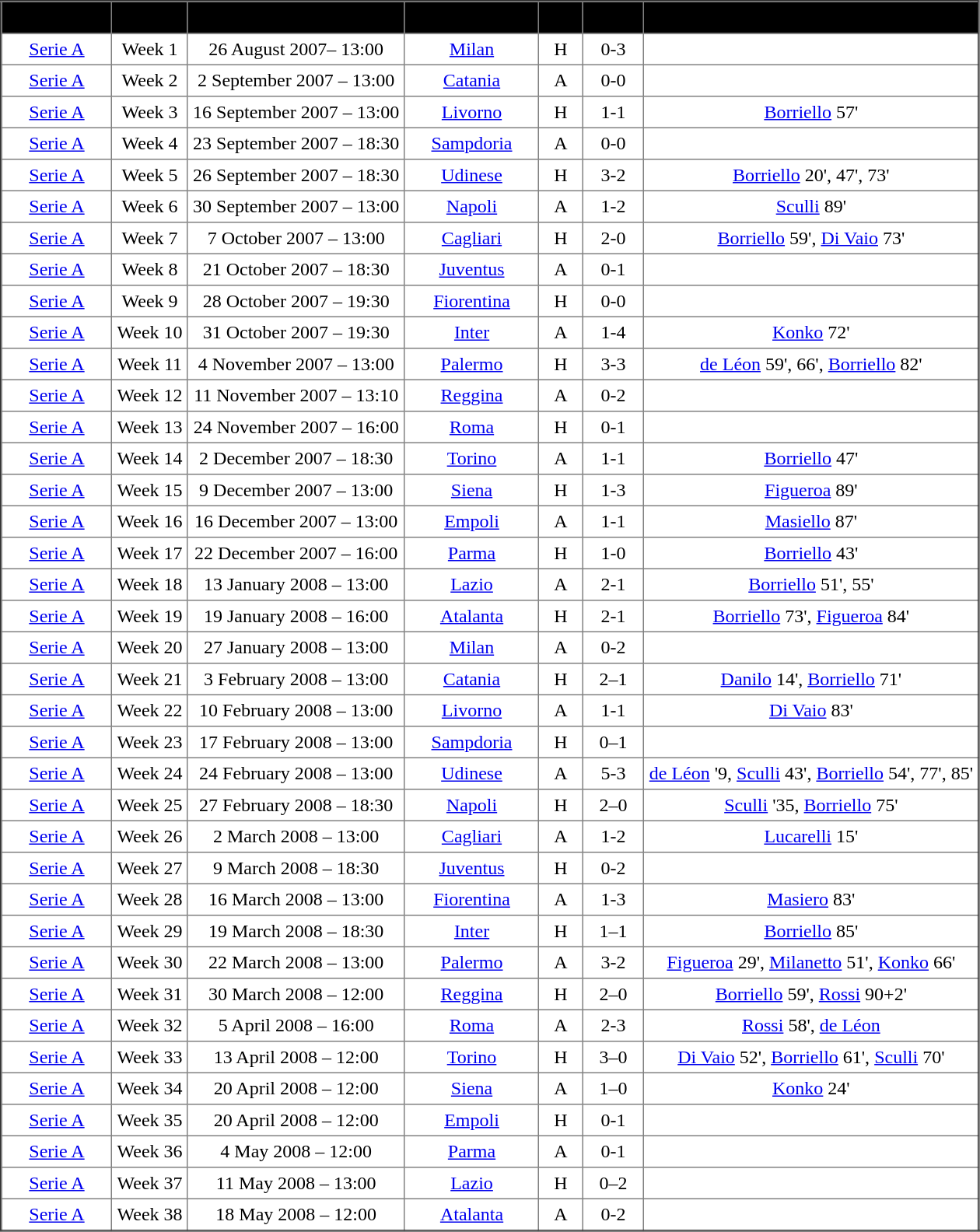<table border="2" cellpadding="4" style="border-collapse:collapse; text-align:center;">
<tr style="background:#000000;">
<th><strong><span> Competition</span></strong></th>
<th><strong><span> Round</span></strong></th>
<th><strong><span> Date and time</span></strong></th>
<th><strong><span> Opponent team</span></strong></th>
<th><strong><span> H/A</span></strong></th>
<th><strong><span> Result</span></strong></th>
<th><strong><span> Scorers</span></strong></th>
</tr>
<tr>
<td style="text-align: center"><a href='#'>Serie A</a></td>
<td style="text-align: center">Week 1</td>
<td style="text-align: center">26 August 2007– 13:00</td>
<td style="text-align: center"><a href='#'>Milan</a></td>
<td style="text-align: center">H</td>
<td style="text-align: center">0-3</td>
<td style="text-align: center"></td>
</tr>
<tr>
<td style="text-align: center"><a href='#'>Serie A</a></td>
<td style="text-align: center">Week 2</td>
<td style="text-align: center">2 September 2007 – 13:00</td>
<td style="text-align: center"><a href='#'>Catania</a></td>
<td style="text-align: center">A</td>
<td style="text-align: center">0-0</td>
<td style="text-align: center"></td>
</tr>
<tr>
<td style="text-align: center"><a href='#'>Serie A</a></td>
<td style="text-align: center">Week 3</td>
<td style="text-align: center">16 September 2007 – 13:00</td>
<td style="text-align: center"><a href='#'>Livorno</a></td>
<td style="text-align: center">H</td>
<td style="text-align: center">1-1</td>
<td style="text-align: center"><a href='#'>Borriello</a> 57'</td>
</tr>
<tr>
<td style="text-align: center"><a href='#'>Serie A</a></td>
<td style="text-align: center">Week 4</td>
<td style="text-align: center">23 September 2007 – 18:30</td>
<td style="text-align: center"><a href='#'>Sampdoria</a></td>
<td style="text-align: center">A</td>
<td style="text-align: center">0-0</td>
<td style="text-align: center"></td>
</tr>
<tr>
<td style="text-align: center"><a href='#'>Serie A</a></td>
<td style="text-align: center">Week 5</td>
<td style="text-align: center">26 September 2007 – 18:30</td>
<td style="text-align: center"><a href='#'>Udinese</a></td>
<td style="text-align: center">H</td>
<td style="text-align: center">3-2</td>
<td style="text-align: center"><a href='#'>Borriello</a> 20', 47', 73'</td>
</tr>
<tr>
<td style="text-align: center"><a href='#'>Serie A</a></td>
<td style="text-align: center">Week 6</td>
<td style="text-align: center">30 September 2007 – 13:00</td>
<td style="text-align: center"><a href='#'>Napoli</a></td>
<td style="text-align: center">A</td>
<td style="text-align: center">1-2</td>
<td style="text-align: center"><a href='#'>Sculli</a> 89'</td>
</tr>
<tr>
<td style="text-align: center"><a href='#'>Serie A</a></td>
<td style="text-align: center">Week 7</td>
<td style="text-align: center">7 October 2007 – 13:00</td>
<td style="text-align: center"><a href='#'>Cagliari</a></td>
<td style="text-align: center">H</td>
<td style="text-align: center">2-0</td>
<td style="text-align: center"><a href='#'>Borriello</a> 59', <a href='#'>Di Vaio</a> 73'</td>
</tr>
<tr>
<td style="text-align: center"><a href='#'>Serie A</a></td>
<td style="text-align: center">Week 8</td>
<td style="text-align: center">21 October 2007 – 18:30</td>
<td style="text-align: center"><a href='#'>Juventus</a></td>
<td style="text-align: center">A</td>
<td style="text-align: center">0-1</td>
<td style="text-align: center"></td>
</tr>
<tr>
<td style="text-align: center"><a href='#'>Serie A</a></td>
<td style="text-align: center">Week 9</td>
<td style="text-align: center">28 October 2007 – 19:30</td>
<td style="text-align: center"><a href='#'>Fiorentina</a></td>
<td style="text-align: center">H</td>
<td style="text-align: center">0-0</td>
<td style="text-align: center"></td>
</tr>
<tr>
<td style="text-align: center"><a href='#'>Serie A</a></td>
<td style="text-align: center">Week 10</td>
<td style="text-align: center">31 October 2007 – 19:30</td>
<td style="text-align: center"><a href='#'>Inter</a></td>
<td style="text-align: center">A</td>
<td style="text-align: center">1-4</td>
<td style="text-align: center"><a href='#'>Konko</a> 72'</td>
</tr>
<tr>
<td style="text-align: center"><a href='#'>Serie A</a></td>
<td style="text-align: center">Week 11</td>
<td style="text-align: center">4 November 2007 – 13:00</td>
<td style="text-align: center"><a href='#'>Palermo</a></td>
<td style="text-align: center">H</td>
<td style="text-align: center">3-3</td>
<td style="text-align: center"><a href='#'>de Léon</a> 59', 66', <a href='#'>Borriello</a> 82'</td>
</tr>
<tr>
<td style="text-align: center"><a href='#'>Serie A</a></td>
<td style="text-align: center">Week 12</td>
<td style="text-align: center">11 November 2007 – 13:10</td>
<td style="text-align: center"><a href='#'>Reggina</a></td>
<td style="text-align: center">A</td>
<td style="text-align: center">0-2</td>
<td style="text-align: center"></td>
</tr>
<tr>
<td style="text-align: center"><a href='#'>Serie A</a></td>
<td style="text-align: center">Week 13</td>
<td style="text-align: center">24 November 2007 – 16:00</td>
<td style="text-align: center"><a href='#'>Roma</a></td>
<td style="text-align: center">H</td>
<td style="text-align: center">0-1</td>
<td style="text-align: center"></td>
</tr>
<tr>
<td style="text-align: center"><a href='#'>Serie A</a></td>
<td style="text-align: center">Week 14</td>
<td style="text-align: center">2 December 2007 – 18:30</td>
<td style="text-align: center"><a href='#'>Torino</a></td>
<td style="text-align: center">A</td>
<td style="text-align: center">1-1</td>
<td style="text-align: center"><a href='#'>Borriello</a> 47'</td>
</tr>
<tr>
<td style="text-align: center"><a href='#'>Serie A</a></td>
<td style="text-align: center">Week 15</td>
<td style="text-align: center">9 December 2007 – 13:00</td>
<td style="text-align: center"><a href='#'>Siena</a></td>
<td style="text-align: center">H</td>
<td style="text-align: center">1-3</td>
<td style="text-align: center"><a href='#'>Figueroa</a> 89'</td>
</tr>
<tr>
<td style="text-align: center"><a href='#'>Serie A</a></td>
<td style="text-align: center">Week 16</td>
<td style="text-align: center">16 December 2007 – 13:00</td>
<td style="text-align: center"><a href='#'>Empoli</a></td>
<td style="text-align: center">A</td>
<td style="text-align: center">1-1</td>
<td style="text-align: center"><a href='#'>Masiello</a> 87'</td>
</tr>
<tr>
<td style="text-align: center"><a href='#'>Serie A</a></td>
<td style="text-align: center">Week 17</td>
<td style="text-align: center">22 December 2007 – 16:00</td>
<td style="text-align: center"><a href='#'>Parma</a></td>
<td style="text-align: center">H</td>
<td style="text-align: center">1-0</td>
<td style="text-align: center"><a href='#'>Borriello</a> 43'</td>
</tr>
<tr>
<td style="text-align: center"><a href='#'>Serie A</a></td>
<td style="text-align: center">Week 18</td>
<td style="text-align: center">13 January 2008 – 13:00</td>
<td style="text-align: center"><a href='#'>Lazio</a></td>
<td style="text-align: center">A</td>
<td style="text-align: center">2-1</td>
<td style="text-align: center"><a href='#'>Borriello</a> 51', 55'</td>
</tr>
<tr>
<td style="text-align: center"><a href='#'>Serie A</a></td>
<td style="text-align: center">Week 19</td>
<td style="text-align: center">19 January 2008 – 16:00</td>
<td style="text-align: center"><a href='#'>Atalanta</a></td>
<td style="text-align: center">H</td>
<td style="text-align: center">2-1</td>
<td style="text-align: center"><a href='#'>Borriello</a> 73', <a href='#'>Figueroa</a> 84'</td>
</tr>
<tr>
<td style="text-align: center"><a href='#'>Serie A</a></td>
<td style="text-align: center">Week 20</td>
<td style="text-align: center">27 January 2008 – 13:00</td>
<td style="text-align: center"><a href='#'>Milan</a></td>
<td style="text-align: center">A</td>
<td style="text-align: center">0-2</td>
<td style="text-align: center"></td>
</tr>
<tr>
<td style="text-align: center"><a href='#'>Serie A</a></td>
<td style="text-align: center">Week 21</td>
<td style="text-align: center">3 February 2008 – 13:00</td>
<td style="text-align: center"><a href='#'>Catania</a></td>
<td style="text-align: center">H</td>
<td style="text-align: center">2–1</td>
<td style="text-align: center"><a href='#'>Danilo</a> 14', <a href='#'>Borriello</a> 71'</td>
</tr>
<tr>
<td style="text-align: center"><a href='#'>Serie A</a></td>
<td style="text-align: center">Week 22</td>
<td style="text-align: center">10 February 2008 – 13:00</td>
<td style="text-align: center"><a href='#'>Livorno</a></td>
<td style="text-align: center">A</td>
<td style="text-align: center">1-1</td>
<td style="text-align: center"><a href='#'>Di Vaio</a> 83'</td>
</tr>
<tr>
<td style="text-align: center"><a href='#'>Serie A</a></td>
<td style="text-align: center">Week 23</td>
<td style="text-align: center">17 February 2008 – 13:00</td>
<td style="text-align: center"><a href='#'>Sampdoria</a></td>
<td style="text-align: center">H</td>
<td style="text-align: center">0–1</td>
<td></td>
</tr>
<tr>
<td style="text-align: center"><a href='#'>Serie A</a></td>
<td style="text-align: center">Week 24</td>
<td style="text-align: center">24 February 2008 – 13:00</td>
<td style="text-align: center"><a href='#'>Udinese</a></td>
<td style="text-align: center">A</td>
<td style="text-align: center">5-3</td>
<td style="text-align: center"><a href='#'>de Léon</a> '9, <a href='#'>Sculli</a> 43', <a href='#'>Borriello</a> 54', 77', 85'</td>
</tr>
<tr>
<td style="text-align: center"><a href='#'>Serie A</a></td>
<td style="text-align: center">Week 25</td>
<td style="text-align: center">27 February 2008 – 18:30</td>
<td style="text-align: center"><a href='#'>Napoli</a></td>
<td style="text-align: center">H</td>
<td style="text-align: center">2–0</td>
<td style="text-align: center"><a href='#'>Sculli</a> '35, <a href='#'>Borriello</a> 75'</td>
</tr>
<tr>
<td style="text-align: center"><a href='#'>Serie A</a></td>
<td style="text-align: center">Week 26</td>
<td style="text-align: center">2 March 2008 – 13:00</td>
<td style="text-align: center"><a href='#'>Cagliari</a></td>
<td style="text-align: center">A</td>
<td style="text-align: center">1-2</td>
<td style="text-align: center"><a href='#'>Lucarelli</a> 15'</td>
</tr>
<tr>
<td style="text-align: center"><a href='#'>Serie A</a></td>
<td style="text-align: center">Week 27</td>
<td style="text-align: center">9 March 2008 – 18:30</td>
<td style="text-align: center"><a href='#'>Juventus</a></td>
<td style="text-align: center">H</td>
<td style="text-align: center">0-2</td>
<td style="text-align: center"></td>
</tr>
<tr>
<td style="text-align: center"><a href='#'>Serie A</a></td>
<td style="text-align: center">Week 28</td>
<td style="text-align: center">16 March 2008 – 13:00</td>
<td style="text-align: center"><a href='#'>Fiorentina</a></td>
<td style="text-align: center">A</td>
<td style="text-align: center">1-3</td>
<td style="text-align: center"><a href='#'>Masiero</a> 83'</td>
</tr>
<tr>
<td style="text-align: center"><a href='#'>Serie A</a></td>
<td style="text-align: center">Week 29</td>
<td style="text-align: center">19 March 2008 – 18:30</td>
<td style="text-align: center"><a href='#'>Inter</a></td>
<td style="text-align: center">H</td>
<td style="text-align: center">1–1</td>
<td style="text-align: center"><a href='#'>Borriello</a> 85'</td>
</tr>
<tr>
<td style="text-align: center"><a href='#'>Serie A</a></td>
<td style="text-align: center">Week 30</td>
<td style="text-align: center">22 March 2008 – 13:00</td>
<td style="text-align: center"><a href='#'>Palermo</a></td>
<td style="text-align: center">A</td>
<td style="text-align: center">3-2</td>
<td style="text-align: center"><a href='#'>Figueroa</a> 29', <a href='#'>Milanetto</a> 51', <a href='#'>Konko</a> 66'</td>
</tr>
<tr>
<td style="text-align: center"><a href='#'>Serie A</a></td>
<td style="text-align: center">Week 31</td>
<td style="text-align: center">30 March 2008 – 12:00</td>
<td style="text-align: center"><a href='#'>Reggina</a></td>
<td style="text-align: center">H</td>
<td style="text-align: center">2–0</td>
<td style="text-align: center"><a href='#'>Borriello</a> 59', <a href='#'>Rossi</a> 90+2'</td>
</tr>
<tr>
<td style="text-align: center"><a href='#'>Serie A</a></td>
<td style="text-align: center">Week 32</td>
<td style="text-align: center">5 April 2008 – 16:00</td>
<td style="text-align: center"><a href='#'>Roma</a></td>
<td style="text-align: center">A</td>
<td style="text-align: center">2-3</td>
<td style="text-align: center"><a href='#'>Rossi</a> 58', <a href='#'>de Léon</a></td>
</tr>
<tr>
<td style="text-align: center"><a href='#'>Serie A</a></td>
<td style="text-align: center">Week 33</td>
<td style="text-align: center">13 April 2008 – 12:00</td>
<td style="text-align: center"><a href='#'>Torino</a></td>
<td style="text-align: center">H</td>
<td style="text-align: center">3–0</td>
<td style="text-align: center"><a href='#'>Di Vaio</a> 52', <a href='#'>Borriello</a> 61', <a href='#'>Sculli</a> 70'</td>
</tr>
<tr>
<td style="text-align: center"><a href='#'>Serie A</a></td>
<td style="text-align: center">Week 34</td>
<td style="text-align: center">20 April 2008 – 12:00</td>
<td style="text-align: center"><a href='#'>Siena</a></td>
<td style="text-align: center">A</td>
<td style="text-align: center">1–0</td>
<td style="text-align: center"><a href='#'>Konko</a> 24'</td>
</tr>
<tr>
<td style="text-align: center"><a href='#'>Serie A</a></td>
<td style="text-align: center">Week 35</td>
<td style="text-align: center">20 April 2008 – 12:00</td>
<td style="text-align: center"><a href='#'>Empoli</a></td>
<td style="text-align: center">H</td>
<td style="text-align: center">0-1</td>
<td style="text-align: center"></td>
</tr>
<tr>
<td style="text-align: center"><a href='#'>Serie A</a></td>
<td style="text-align: center">Week 36</td>
<td style="text-align: center">4 May 2008 – 12:00</td>
<td style="text-align: center"><a href='#'>Parma</a></td>
<td style="text-align: center">A</td>
<td style="text-align: center">0-1</td>
<td style="text-align: center"></td>
</tr>
<tr>
<td style="text-align: center"><a href='#'>Serie A</a></td>
<td style="text-align: center">Week 37</td>
<td style="text-align: center">11 May 2008 – 13:00</td>
<td style="text-align: center"><a href='#'>Lazio</a></td>
<td style="text-align: center">H</td>
<td style="text-align: center">0–2</td>
<td style="text-align: center"></td>
</tr>
<tr>
<td style="text-align: center"><a href='#'>Serie A</a></td>
<td style="text-align: center">Week 38</td>
<td style="text-align: center">18 May 2008 – 12:00</td>
<td style="text-align: center"><a href='#'>Atalanta</a></td>
<td style="text-align: center">A</td>
<td style="text-align: center">0-2</td>
<td style="text-align: center"></td>
</tr>
</table>
